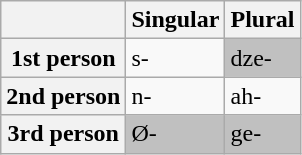<table border="1" class="wikitable floatleft">
<tr>
<th></th>
<th>Singular</th>
<th>Plural</th>
</tr>
<tr>
<th>1st person</th>
<td>s-</td>
<td style="background: silver">dze-</td>
</tr>
<tr>
<th>2nd person</th>
<td>n-</td>
<td>ah-</td>
</tr>
<tr>
<th>3rd person</th>
<td style="background: silver">Ø-</td>
<td style="background: silver">ge-</td>
</tr>
</table>
